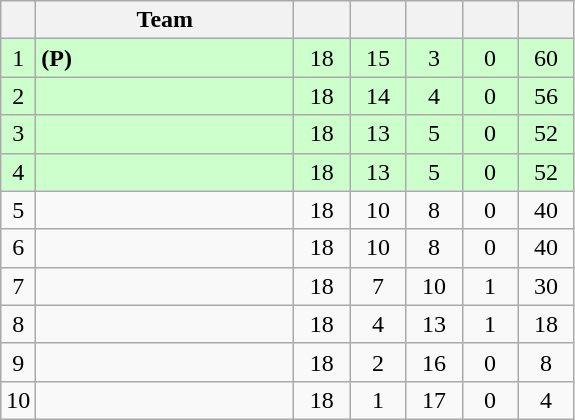<table class="wikitable" style="text-align:center; margin-bottom:0">
<tr>
<th style="width:10px"></th>
<th style="width:45%;">Team</th>
<th style="width:30px;"></th>
<th style="width:30px;"></th>
<th style="width:30px;"></th>
<th style="width:30px;"></th>
<th style="width:30px;"></th>
</tr>
<tr style="background:#ccffcc;">
<td>1</td>
<td style="text-align:left;"> <strong>(P)</strong></td>
<td>18</td>
<td>15</td>
<td>3</td>
<td>0</td>
<td>60</td>
</tr>
<tr style="background:#ccffcc;">
<td>2</td>
<td style="text-align:left;"></td>
<td>18</td>
<td>14</td>
<td>4</td>
<td>0</td>
<td>56</td>
</tr>
<tr style="background:#ccffcc;">
<td>3</td>
<td style="text-align:left;"></td>
<td>18</td>
<td>13</td>
<td>5</td>
<td>0</td>
<td>52</td>
</tr>
<tr style="background:#ccffcc;">
<td>4</td>
<td style="text-align:left;"></td>
<td>18</td>
<td>13</td>
<td>5</td>
<td>0</td>
<td>52</td>
</tr>
<tr>
<td>5</td>
<td style="text-align:left;"></td>
<td>18</td>
<td>10</td>
<td>8</td>
<td>0</td>
<td>40</td>
</tr>
<tr>
<td>6</td>
<td style="text-align:left;"></td>
<td>18</td>
<td>10</td>
<td>8</td>
<td>0</td>
<td>40</td>
</tr>
<tr>
<td>7</td>
<td style="text-align:left;"></td>
<td>18</td>
<td>7</td>
<td>10</td>
<td>1</td>
<td>30</td>
</tr>
<tr>
<td>8</td>
<td style="text-align:left;"></td>
<td>18</td>
<td>4</td>
<td>13</td>
<td>1</td>
<td>18</td>
</tr>
<tr>
<td>9</td>
<td style="text-align:left;"></td>
<td>18</td>
<td>2</td>
<td>16</td>
<td>0</td>
<td>8</td>
</tr>
<tr>
<td>10</td>
<td style="text-align:left;"></td>
<td>18</td>
<td>1</td>
<td>17</td>
<td>0</td>
<td>4</td>
</tr>
</table>
